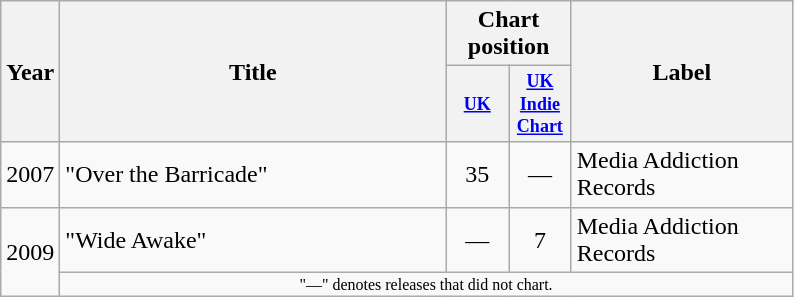<table class="wikitable">
<tr>
<th rowspan="2">Year</th>
<th style="width:250px;" rowspan="2">Title</th>
<th colspan="2">Chart position</th>
<th style="width:140px;" rowspan="2">Label</th>
</tr>
<tr>
<th style="width:3em;font-size:75%"><a href='#'>UK</a></th>
<th style="width:3em;font-size:75%"><a href='#'>UK Indie Chart</a></th>
</tr>
<tr>
<td>2007</td>
<td>"Over the Barricade"</td>
<td style="text-align:center;"> 35</td>
<td style="text-align:center;">—</td>
<td>Media Addiction Records</td>
</tr>
<tr>
<td rowspan="2">2009</td>
<td>"Wide Awake"</td>
<td style="text-align:center;">—</td>
<td style="text-align:center;">7</td>
<td>Media Addiction Records</td>
</tr>
<tr>
<td colspan="16" style="text-align:center; font-size:8pt;">"—" denotes releases that did not chart.</td>
</tr>
</table>
